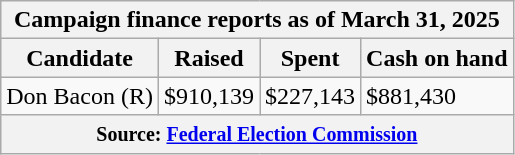<table class="wikitable sortable">
<tr>
<th colspan=4>Campaign finance reports as of March 31, 2025</th>
</tr>
<tr style="text-align:center;">
<th>Candidate</th>
<th>Raised</th>
<th>Spent</th>
<th>Cash on hand</th>
</tr>
<tr>
<td>Don Bacon (R)</td>
<td>$910,139</td>
<td>$227,143</td>
<td>$881,430</td>
</tr>
<tr>
<th colspan="4"><small>Source: <a href='#'>Federal Election Commission</a></small></th>
</tr>
</table>
